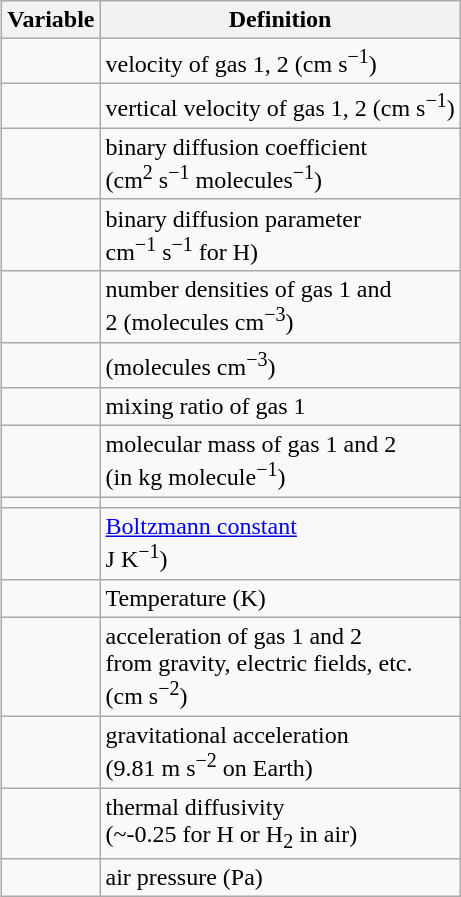<table class="wikitable" style="float:right; margin-left: 10px;">
<tr>
<th>Variable</th>
<th>Definition</th>
</tr>
<tr>
<td></td>
<td>velocity of gas 1, 2 (cm s<sup>−1</sup>)</td>
</tr>
<tr>
<td></td>
<td>vertical velocity of gas 1, 2 (cm s<sup>−1</sup>)</td>
</tr>
<tr>
<td></td>
<td>binary diffusion coefficient<br>(cm<sup>2</sup> s<sup>−1</sup> molecules<sup>−1</sup>)</td>
</tr>
<tr>
<td></td>
<td>binary diffusion parameter<br> cm<sup>−1</sup> s<sup>−1</sup> for H)</td>
</tr>
<tr>
<td></td>
<td>number densities of gas 1 and<br>2 (molecules cm<sup>−3</sup>)</td>
</tr>
<tr>
<td></td>
<td>(molecules cm<sup>−3</sup>)</td>
</tr>
<tr>
<td></td>
<td>mixing ratio of gas 1</td>
</tr>
<tr>
<td></td>
<td>molecular mass of gas 1 and 2<br>(in kg molecule<sup>−1</sup>)</td>
</tr>
<tr>
<td></td>
<td></td>
</tr>
<tr>
<td></td>
<td><a href='#'>Boltzmann constant</a><br>J K<sup>−1</sup>)</td>
</tr>
<tr>
<td></td>
<td>Temperature (K)</td>
</tr>
<tr>
<td></td>
<td>acceleration of gas 1 and 2<br>from gravity, electric fields, etc.<br>(cm s<sup>−2</sup>)</td>
</tr>
<tr>
<td></td>
<td>gravitational acceleration<br>(9.81 m s<sup>−2</sup> on Earth)</td>
</tr>
<tr>
<td></td>
<td>thermal diffusivity<br>(~-0.25 for H or H<sub>2</sub> in air)</td>
</tr>
<tr>
<td></td>
<td>air pressure (Pa)</td>
</tr>
</table>
